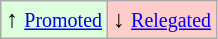<table class="wikitable" align="center">
<tr>
<td style="background:#ddffdd">↑ <small><a href='#'>Promoted</a></small></td>
<td style="background:#ffcccc">↓ <small><a href='#'>Relegated</a></small></td>
</tr>
</table>
